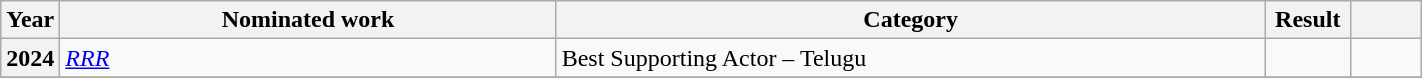<table class="wikitable plainrowheaders" style="width:75%;">
<tr>
<th scope="col" style="width:4%;">Year</th>
<th scope="col" style="width:35%;">Nominated work</th>
<th scope="col" style="width:50%;">Category</th>
<th scope="col" style="width:6%;">Result</th>
<th scope="col" style="width:6%;"></th>
</tr>
<tr>
<th scope="row">2024</th>
<td><em><a href='#'>RRR</a></em></td>
<td Filmfare Award for Best Supporting Actor – Telugu>Best Supporting Actor – Telugu</td>
<td></td>
<td style="text-align:center;"></td>
</tr>
<tr>
</tr>
</table>
